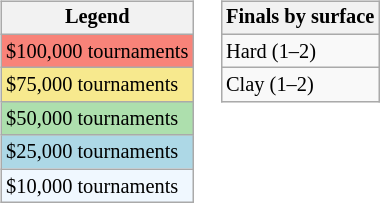<table>
<tr valign=top>
<td><br><table class=wikitable style="font-size:85%">
<tr>
<th>Legend</th>
</tr>
<tr style="background:#f88379;">
<td>$100,000 tournaments</td>
</tr>
<tr style="background:#f7e98e;">
<td>$75,000 tournaments</td>
</tr>
<tr style="background:#addfad;">
<td>$50,000 tournaments</td>
</tr>
<tr style="background:lightblue;">
<td>$25,000 tournaments</td>
</tr>
<tr style="background:#f0f8ff;">
<td>$10,000 tournaments</td>
</tr>
</table>
</td>
<td><br><table class=wikitable style="font-size:85%">
<tr>
<th>Finals by surface</th>
</tr>
<tr>
<td>Hard (1–2)</td>
</tr>
<tr>
<td>Clay (1–2)</td>
</tr>
</table>
</td>
</tr>
</table>
